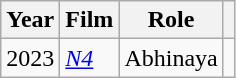<table class="wikitable sortable">
<tr>
<th>Year</th>
<th>Film</th>
<th>Role</th>
<th class="unsortable"></th>
</tr>
<tr>
<td>2023</td>
<td><em><a href='#'>N4</a></em></td>
<td>Abhinaya</td>
<td></td>
</tr>
</table>
